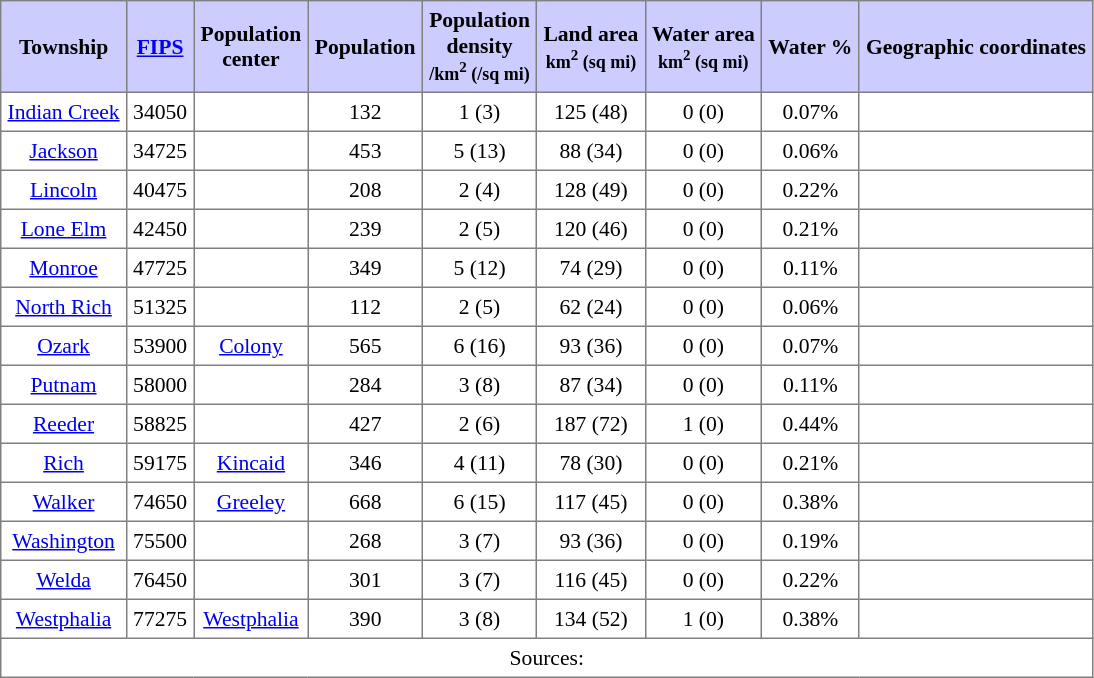<table class="toccolours" border=1 cellspacing=0 cellpadding=4 style="text-align:center; border-collapse:collapse; font-size:90%;">
<tr style="background:#ccccff">
<th>Township</th>
<th><a href='#'>FIPS</a></th>
<th>Population<br>center</th>
<th>Population</th>
<th>Population<br>density<br><small>/km<sup>2</sup> (/sq mi)</small></th>
<th>Land area<br><small>km<sup>2</sup> (sq mi)</small></th>
<th>Water area<br><small>km<sup>2</sup> (sq mi)</small></th>
<th>Water %</th>
<th>Geographic coordinates</th>
</tr>
<tr>
<td><a href='#'>Indian Creek</a></td>
<td>34050</td>
<td></td>
<td>132</td>
<td>1 (3)</td>
<td>125 (48)</td>
<td>0 (0)</td>
<td>0.07%</td>
<td></td>
</tr>
<tr>
<td><a href='#'>Jackson</a></td>
<td>34725</td>
<td></td>
<td>453</td>
<td>5 (13)</td>
<td>88 (34)</td>
<td>0 (0)</td>
<td>0.06%</td>
<td></td>
</tr>
<tr>
<td><a href='#'>Lincoln</a></td>
<td>40475</td>
<td></td>
<td>208</td>
<td>2 (4)</td>
<td>128 (49)</td>
<td>0 (0)</td>
<td>0.22%</td>
<td></td>
</tr>
<tr>
<td><a href='#'>Lone Elm</a></td>
<td>42450</td>
<td></td>
<td>239</td>
<td>2 (5)</td>
<td>120 (46)</td>
<td>0 (0)</td>
<td>0.21%</td>
<td></td>
</tr>
<tr>
<td><a href='#'>Monroe</a></td>
<td>47725</td>
<td></td>
<td>349</td>
<td>5 (12)</td>
<td>74 (29)</td>
<td>0 (0)</td>
<td>0.11%</td>
<td></td>
</tr>
<tr>
<td><a href='#'>North Rich</a></td>
<td>51325</td>
<td></td>
<td>112</td>
<td>2 (5)</td>
<td>62 (24)</td>
<td>0 (0)</td>
<td>0.06%</td>
<td></td>
</tr>
<tr>
<td><a href='#'>Ozark</a></td>
<td>53900</td>
<td><a href='#'>Colony</a></td>
<td>565</td>
<td>6 (16)</td>
<td>93 (36)</td>
<td>0 (0)</td>
<td>0.07%</td>
<td></td>
</tr>
<tr>
<td><a href='#'>Putnam</a></td>
<td>58000</td>
<td></td>
<td>284</td>
<td>3 (8)</td>
<td>87 (34)</td>
<td>0 (0)</td>
<td>0.11%</td>
<td></td>
</tr>
<tr>
<td><a href='#'>Reeder</a></td>
<td>58825</td>
<td></td>
<td>427</td>
<td>2 (6)</td>
<td>187 (72)</td>
<td>1 (0)</td>
<td>0.44%</td>
<td></td>
</tr>
<tr>
<td><a href='#'>Rich</a></td>
<td>59175</td>
<td><a href='#'>Kincaid</a></td>
<td>346</td>
<td>4 (11)</td>
<td>78 (30)</td>
<td>0 (0)</td>
<td>0.21%</td>
<td></td>
</tr>
<tr>
<td><a href='#'>Walker</a></td>
<td>74650</td>
<td><a href='#'>Greeley</a></td>
<td>668</td>
<td>6 (15)</td>
<td>117 (45)</td>
<td>0 (0)</td>
<td>0.38%</td>
<td></td>
</tr>
<tr>
<td><a href='#'>Washington</a></td>
<td>75500</td>
<td></td>
<td>268</td>
<td>3 (7)</td>
<td>93 (36)</td>
<td>0 (0)</td>
<td>0.19%</td>
<td></td>
</tr>
<tr>
<td><a href='#'>Welda</a></td>
<td>76450</td>
<td></td>
<td>301</td>
<td>3 (7)</td>
<td>116 (45)</td>
<td>0 (0)</td>
<td>0.22%</td>
<td></td>
</tr>
<tr>
<td><a href='#'>Westphalia</a></td>
<td>77275</td>
<td><a href='#'>Westphalia</a></td>
<td>390</td>
<td>3 (8)</td>
<td>134 (52)</td>
<td>1 (0)</td>
<td>0.38%</td>
<td></td>
</tr>
<tr>
<td colspan=9>Sources: </td>
</tr>
</table>
